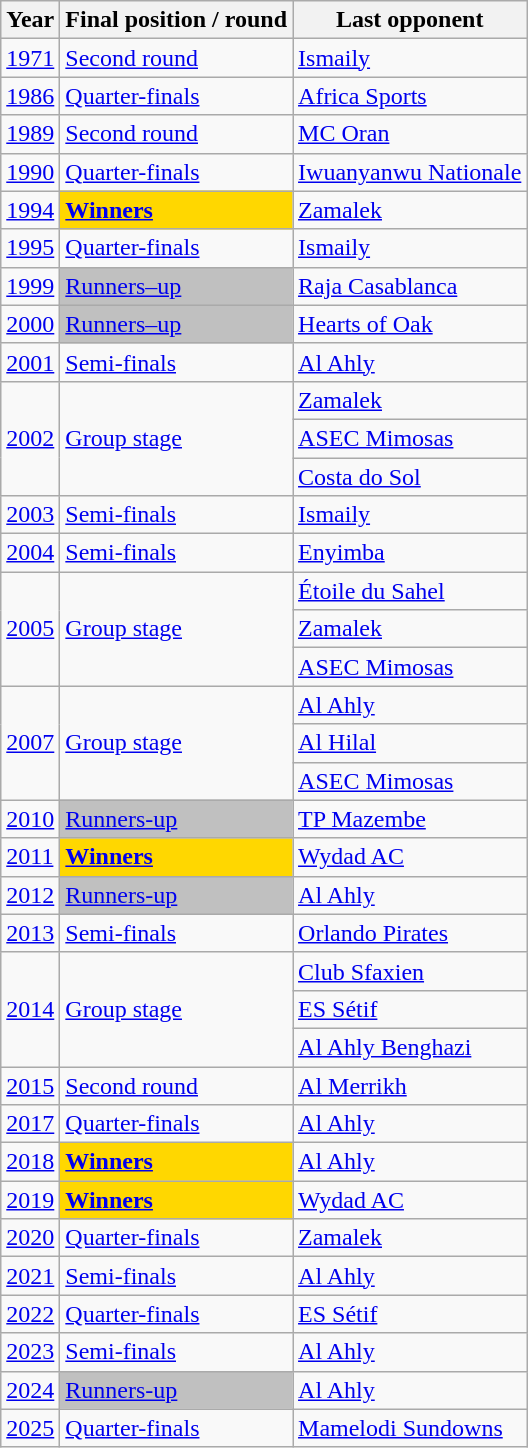<table class="wikitable">
<tr>
<th>Year</th>
<th>Final position / round</th>
<th>Last opponent</th>
</tr>
<tr>
<td><a href='#'>1971</a></td>
<td><a href='#'>Second round</a></td>
<td> <a href='#'>Ismaily</a></td>
</tr>
<tr>
<td><a href='#'>1986</a></td>
<td><a href='#'>Quarter-finals</a></td>
<td> <a href='#'>Africa Sports</a></td>
</tr>
<tr>
<td><a href='#'>1989</a></td>
<td><a href='#'>Second round</a></td>
<td> <a href='#'>MC Oran</a></td>
</tr>
<tr>
<td><a href='#'>1990</a></td>
<td><a href='#'>Quarter-finals</a></td>
<td> <a href='#'>Iwuanyanwu Nationale</a></td>
</tr>
<tr>
<td><a href='#'>1994</a></td>
<td style="background:gold;"><a href='#'><strong>Winners</strong></a></td>
<td> <a href='#'>Zamalek</a></td>
</tr>
<tr>
<td><a href='#'>1995</a></td>
<td><a href='#'>Quarter-finals</a></td>
<td> <a href='#'>Ismaily</a></td>
</tr>
<tr>
<td><a href='#'>1999</a></td>
<td style="background:silver;"><a href='#'>Runners–up</a></td>
<td> <a href='#'>Raja Casablanca</a></td>
</tr>
<tr>
<td><a href='#'>2000</a></td>
<td style="background:silver;"><a href='#'>Runners–up</a></td>
<td> <a href='#'>Hearts of Oak</a></td>
</tr>
<tr>
<td><a href='#'>2001</a></td>
<td><a href='#'>Semi-finals</a></td>
<td> <a href='#'>Al Ahly</a></td>
</tr>
<tr>
<td rowspan=3><a href='#'>2002</a></td>
<td rowspan=3><a href='#'>Group stage</a></td>
<td> <a href='#'>Zamalek</a></td>
</tr>
<tr>
<td> <a href='#'>ASEC Mimosas</a></td>
</tr>
<tr>
<td> <a href='#'>Costa do Sol</a></td>
</tr>
<tr>
<td><a href='#'>2003</a></td>
<td><a href='#'>Semi-finals</a></td>
<td> <a href='#'>Ismaily</a></td>
</tr>
<tr>
<td><a href='#'>2004</a></td>
<td><a href='#'>Semi-finals</a></td>
<td> <a href='#'>Enyimba</a></td>
</tr>
<tr>
<td rowspan=3><a href='#'>2005</a></td>
<td rowspan=3><a href='#'>Group stage</a></td>
<td> <a href='#'>Étoile du Sahel</a></td>
</tr>
<tr>
<td> <a href='#'>Zamalek</a></td>
</tr>
<tr>
<td> <a href='#'>ASEC Mimosas</a></td>
</tr>
<tr>
<td rowspan=3><a href='#'>2007</a></td>
<td rowspan=3><a href='#'>Group stage</a></td>
<td> <a href='#'>Al Ahly</a></td>
</tr>
<tr>
<td> <a href='#'>Al Hilal</a></td>
</tr>
<tr>
<td> <a href='#'>ASEC Mimosas</a></td>
</tr>
<tr>
<td><a href='#'>2010</a></td>
<td style="background:silver;"><a href='#'>Runners-up</a></td>
<td> <a href='#'>TP Mazembe</a></td>
</tr>
<tr>
<td><a href='#'>2011</a></td>
<td style="background:gold;"><a href='#'><strong>Winners</strong></a></td>
<td> <a href='#'>Wydad AC</a></td>
</tr>
<tr>
<td><a href='#'>2012</a></td>
<td style="background:silver;"><a href='#'>Runners-up</a></td>
<td> <a href='#'>Al Ahly</a></td>
</tr>
<tr>
<td><a href='#'>2013</a></td>
<td><a href='#'>Semi-finals</a></td>
<td> <a href='#'>Orlando Pirates</a></td>
</tr>
<tr>
<td rowspan=3><a href='#'>2014</a></td>
<td rowspan=3><a href='#'>Group stage</a></td>
<td> <a href='#'>Club Sfaxien</a></td>
</tr>
<tr>
<td> <a href='#'>ES Sétif</a></td>
</tr>
<tr>
<td> <a href='#'>Al Ahly Benghazi</a></td>
</tr>
<tr>
<td><a href='#'>2015</a></td>
<td><a href='#'>Second round</a></td>
<td> <a href='#'>Al Merrikh</a></td>
</tr>
<tr>
<td><a href='#'>2017</a></td>
<td><a href='#'>Quarter-finals</a></td>
<td> <a href='#'>Al Ahly</a></td>
</tr>
<tr>
<td><a href='#'>2018</a></td>
<td style="background:gold;"><a href='#'><strong>Winners</strong></a></td>
<td> <a href='#'>Al Ahly</a></td>
</tr>
<tr>
<td><a href='#'>2019</a></td>
<td style="background:gold;"><a href='#'><strong>Winners</strong></a></td>
<td> <a href='#'>Wydad AC</a></td>
</tr>
<tr>
<td><a href='#'>2020</a></td>
<td><a href='#'>Quarter-finals</a></td>
<td> <a href='#'>Zamalek</a></td>
</tr>
<tr>
<td><a href='#'>2021</a></td>
<td><a href='#'>Semi-finals</a></td>
<td> <a href='#'>Al Ahly</a></td>
</tr>
<tr>
<td><a href='#'>2022</a></td>
<td><a href='#'>Quarter-finals</a></td>
<td> <a href='#'>ES Sétif</a></td>
</tr>
<tr>
<td><a href='#'>2023</a></td>
<td><a href='#'>Semi-finals</a></td>
<td> <a href='#'>Al Ahly</a></td>
</tr>
<tr>
<td><a href='#'>2024</a></td>
<td style="background:silver;"><a href='#'>Runners-up</a></td>
<td> <a href='#'>Al Ahly</a></td>
</tr>
<tr>
<td><a href='#'>2025</a></td>
<td><a href='#'>Quarter-finals</a></td>
<td> <a href='#'>Mamelodi Sundowns</a></td>
</tr>
</table>
